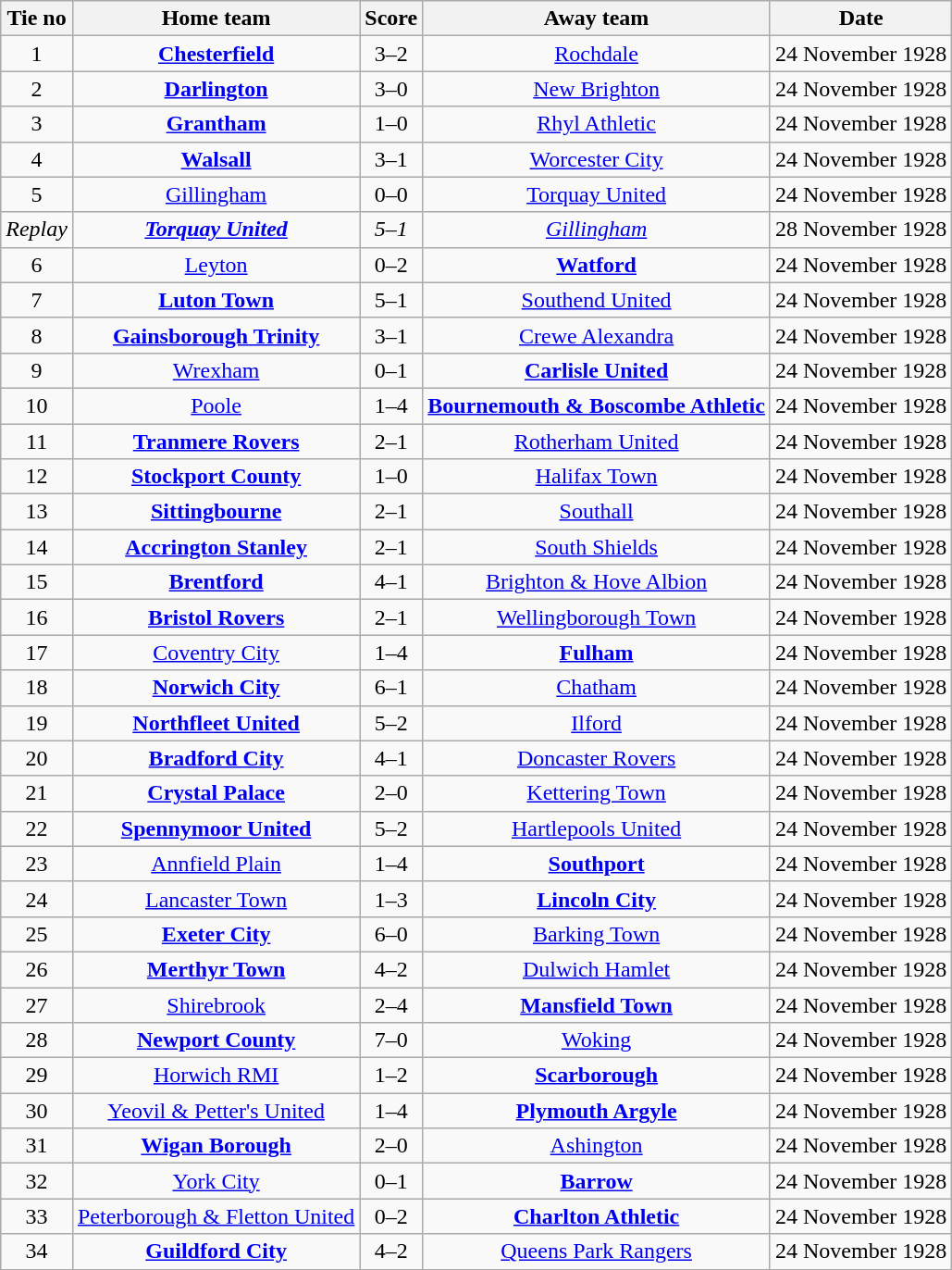<table class="wikitable" style="text-align: center">
<tr>
<th>Tie no</th>
<th>Home team</th>
<th>Score</th>
<th>Away team</th>
<th>Date</th>
</tr>
<tr>
<td>1</td>
<td><strong><a href='#'>Chesterfield</a></strong></td>
<td>3–2</td>
<td><a href='#'>Rochdale</a></td>
<td>24 November 1928</td>
</tr>
<tr>
<td>2</td>
<td><strong><a href='#'>Darlington</a></strong></td>
<td>3–0</td>
<td><a href='#'>New Brighton</a></td>
<td>24 November 1928</td>
</tr>
<tr>
<td>3</td>
<td><strong><a href='#'>Grantham</a></strong></td>
<td>1–0</td>
<td><a href='#'>Rhyl Athletic</a></td>
<td>24 November 1928</td>
</tr>
<tr>
<td>4</td>
<td><strong><a href='#'>Walsall</a></strong></td>
<td>3–1</td>
<td><a href='#'>Worcester City</a></td>
<td>24 November 1928</td>
</tr>
<tr>
<td>5</td>
<td><a href='#'>Gillingham</a></td>
<td>0–0</td>
<td><a href='#'>Torquay United</a></td>
<td>24 November 1928</td>
</tr>
<tr>
<td><em>Replay</em></td>
<td><strong><em><a href='#'>Torquay United</a></em></strong></td>
<td><em>5–1</em></td>
<td><em><a href='#'>Gillingham</a></em></td>
<td>28 November 1928</td>
</tr>
<tr>
<td>6</td>
<td><a href='#'>Leyton</a></td>
<td>0–2</td>
<td><strong><a href='#'>Watford</a></strong></td>
<td>24 November 1928</td>
</tr>
<tr>
<td>7</td>
<td><strong><a href='#'>Luton Town</a></strong></td>
<td>5–1</td>
<td><a href='#'>Southend United</a></td>
<td>24 November 1928</td>
</tr>
<tr>
<td>8</td>
<td><strong><a href='#'>Gainsborough Trinity</a></strong></td>
<td>3–1</td>
<td><a href='#'>Crewe Alexandra</a></td>
<td>24 November 1928</td>
</tr>
<tr>
<td>9</td>
<td><a href='#'>Wrexham</a></td>
<td>0–1</td>
<td><strong><a href='#'>Carlisle United</a></strong></td>
<td>24 November 1928</td>
</tr>
<tr>
<td>10</td>
<td><a href='#'>Poole</a></td>
<td>1–4</td>
<td><strong><a href='#'>Bournemouth & Boscombe Athletic</a></strong></td>
<td>24 November 1928</td>
</tr>
<tr>
<td>11</td>
<td><strong><a href='#'>Tranmere Rovers</a></strong></td>
<td>2–1</td>
<td><a href='#'>Rotherham United</a></td>
<td>24 November 1928</td>
</tr>
<tr>
<td>12</td>
<td><strong><a href='#'>Stockport County</a></strong></td>
<td>1–0</td>
<td><a href='#'>Halifax Town</a></td>
<td>24 November 1928</td>
</tr>
<tr>
<td>13</td>
<td><strong><a href='#'>Sittingbourne</a></strong></td>
<td>2–1</td>
<td><a href='#'>Southall</a></td>
<td>24 November 1928</td>
</tr>
<tr>
<td>14</td>
<td><strong><a href='#'>Accrington Stanley</a></strong></td>
<td>2–1</td>
<td><a href='#'>South Shields</a></td>
<td>24 November 1928</td>
</tr>
<tr>
<td>15</td>
<td><strong><a href='#'>Brentford</a></strong></td>
<td>4–1</td>
<td><a href='#'>Brighton & Hove Albion</a></td>
<td>24 November 1928</td>
</tr>
<tr>
<td>16</td>
<td><strong><a href='#'>Bristol Rovers</a></strong></td>
<td>2–1</td>
<td><a href='#'>Wellingborough Town</a></td>
<td>24 November 1928</td>
</tr>
<tr>
<td>17</td>
<td><a href='#'>Coventry City</a></td>
<td>1–4</td>
<td><strong><a href='#'>Fulham</a></strong></td>
<td>24 November 1928</td>
</tr>
<tr>
<td>18</td>
<td><strong><a href='#'>Norwich City</a></strong></td>
<td>6–1</td>
<td><a href='#'>Chatham</a></td>
<td>24 November 1928</td>
</tr>
<tr>
<td>19</td>
<td><strong><a href='#'>Northfleet United</a></strong></td>
<td>5–2</td>
<td><a href='#'>Ilford</a></td>
<td>24 November 1928</td>
</tr>
<tr>
<td>20</td>
<td><strong><a href='#'>Bradford City</a></strong></td>
<td>4–1</td>
<td><a href='#'>Doncaster Rovers</a></td>
<td>24 November 1928</td>
</tr>
<tr>
<td>21</td>
<td><strong><a href='#'>Crystal Palace</a></strong></td>
<td>2–0</td>
<td><a href='#'>Kettering Town</a></td>
<td>24 November 1928</td>
</tr>
<tr>
<td>22</td>
<td><strong><a href='#'>Spennymoor United</a></strong></td>
<td>5–2</td>
<td><a href='#'>Hartlepools United</a></td>
<td>24 November 1928</td>
</tr>
<tr>
<td>23</td>
<td><a href='#'>Annfield Plain</a></td>
<td>1–4</td>
<td><strong><a href='#'>Southport</a></strong></td>
<td>24 November 1928</td>
</tr>
<tr>
<td>24</td>
<td><a href='#'>Lancaster Town</a></td>
<td>1–3</td>
<td><strong><a href='#'>Lincoln City</a></strong></td>
<td>24 November 1928</td>
</tr>
<tr>
<td>25</td>
<td><strong><a href='#'>Exeter City</a></strong></td>
<td>6–0</td>
<td><a href='#'>Barking Town</a></td>
<td>24 November 1928</td>
</tr>
<tr>
<td>26</td>
<td><strong><a href='#'>Merthyr Town</a></strong></td>
<td>4–2</td>
<td><a href='#'>Dulwich Hamlet</a></td>
<td>24 November 1928</td>
</tr>
<tr>
<td>27</td>
<td><a href='#'>Shirebrook</a></td>
<td>2–4</td>
<td><strong><a href='#'>Mansfield Town</a></strong></td>
<td>24 November 1928</td>
</tr>
<tr>
<td>28</td>
<td><strong><a href='#'>Newport County</a></strong></td>
<td>7–0</td>
<td><a href='#'>Woking</a></td>
<td>24 November 1928</td>
</tr>
<tr>
<td>29</td>
<td><a href='#'>Horwich RMI</a></td>
<td>1–2</td>
<td><strong><a href='#'>Scarborough</a></strong></td>
<td>24 November 1928</td>
</tr>
<tr>
<td>30</td>
<td><a href='#'>Yeovil & Petter's United</a></td>
<td>1–4</td>
<td><strong><a href='#'>Plymouth Argyle</a></strong></td>
<td>24 November 1928</td>
</tr>
<tr>
<td>31</td>
<td><strong><a href='#'>Wigan Borough</a></strong></td>
<td>2–0</td>
<td><a href='#'>Ashington</a></td>
<td>24 November 1928</td>
</tr>
<tr>
<td>32</td>
<td><a href='#'>York City</a></td>
<td>0–1</td>
<td><strong><a href='#'>Barrow</a></strong></td>
<td>24 November 1928</td>
</tr>
<tr>
<td>33</td>
<td><a href='#'>Peterborough & Fletton United</a></td>
<td>0–2</td>
<td><strong><a href='#'>Charlton Athletic</a></strong></td>
<td>24 November 1928</td>
</tr>
<tr>
<td>34</td>
<td><strong><a href='#'>Guildford City</a></strong></td>
<td>4–2</td>
<td><a href='#'>Queens Park Rangers</a></td>
<td>24 November 1928</td>
</tr>
<tr>
</tr>
</table>
